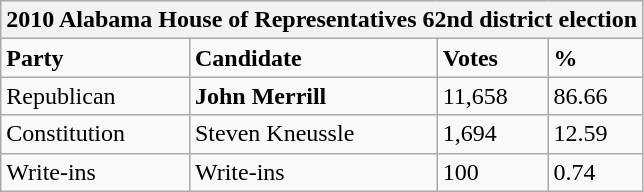<table class="wikitable">
<tr>
<th colspan="4">2010 Alabama House of Representatives 62nd district election</th>
</tr>
<tr>
<td><strong>Party</strong></td>
<td><strong>Candidate</strong></td>
<td><strong>Votes</strong></td>
<td><strong>%</strong></td>
</tr>
<tr>
<td>Republican</td>
<td><strong>John Merrill</strong></td>
<td>11,658</td>
<td>86.66</td>
</tr>
<tr>
<td>Constitution</td>
<td>Steven Kneussle</td>
<td>1,694</td>
<td>12.59</td>
</tr>
<tr>
<td>Write-ins</td>
<td>Write-ins</td>
<td>100</td>
<td>0.74</td>
</tr>
</table>
